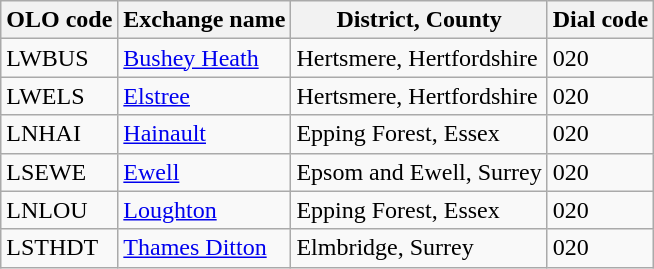<table class="wikitable sortable">
<tr>
<th><abbr>OLO</abbr> code</th>
<th>Exchange name</th>
<th>District, County</th>
<th>Dial code</th>
</tr>
<tr>
<td>LWBUS</td>
<td><a href='#'>Bushey Heath</a></td>
<td>Hertsmere, Hertfordshire</td>
<td>020</td>
</tr>
<tr>
<td>LWELS</td>
<td><a href='#'>Elstree</a></td>
<td>Hertsmere, Hertfordshire</td>
<td>020</td>
</tr>
<tr>
<td>LNHAI</td>
<td><a href='#'>Hainault</a></td>
<td>Epping Forest, Essex</td>
<td>020</td>
</tr>
<tr>
<td>LSEWE</td>
<td><a href='#'>Ewell</a></td>
<td>Epsom and Ewell, Surrey</td>
<td>020</td>
</tr>
<tr>
<td>LNLOU</td>
<td><a href='#'>Loughton</a></td>
<td>Epping Forest, Essex</td>
<td>020</td>
</tr>
<tr>
<td>LSTHDT</td>
<td><a href='#'>Thames Ditton</a></td>
<td>Elmbridge, Surrey</td>
<td>020</td>
</tr>
</table>
